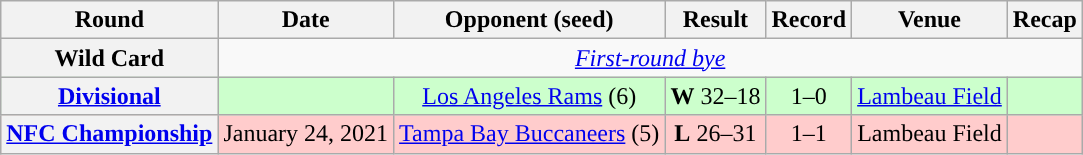<table class="wikitable" style="text-align:center">
<tr>
<th>Round</th>
<th>Date</th>
<th>Opponent (seed)</th>
<th>Result</th>
<th>Record</th>
<th>Venue</th>
<th>Recap</th>
</tr>
<tr>
<th>Wild Card</th>
<td colspan="6"><em><a href='#'>First-round bye</a></em></td>
</tr>
<tr style="background:#cfc">
<th><a href='#'>Divisional</a></th>
<td></td>
<td><a href='#'>Los Angeles Rams</a> (6)</td>
<td><strong>W</strong> 32–18</td>
<td>1–0</td>
<td><a href='#'>Lambeau Field</a></td>
<td></td>
</tr>
<tr style="background:#fcc">
<th><a href='#'>NFC Championship</a></th>
<td>January 24, 2021</td>
<td><a href='#'>Tampa Bay Buccaneers</a> (5)</td>
<td><strong>L</strong> 26–31</td>
<td>1–1</td>
<td>Lambeau Field</td>
<td></td>
</tr>
</table>
